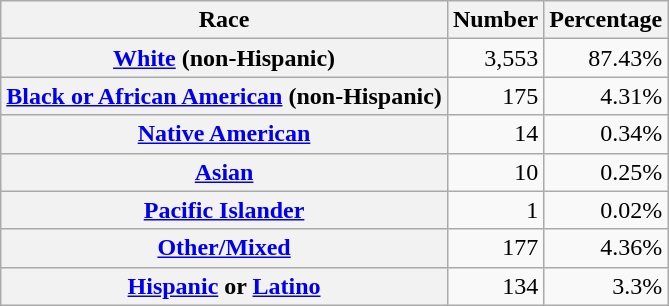<table class="wikitable" style="text-align:right">
<tr>
<th scope="col">Race</th>
<th scope="col">Number</th>
<th scope="col">Percentage</th>
</tr>
<tr>
<th scope="row"><a href='#'>White</a> (non-Hispanic)</th>
<td>3,553</td>
<td>87.43%</td>
</tr>
<tr>
<th scope="row"><a href='#'>Black or African American</a> (non-Hispanic)</th>
<td>175</td>
<td>4.31%</td>
</tr>
<tr>
<th scope="row"><a href='#'>Native American</a></th>
<td>14</td>
<td>0.34%</td>
</tr>
<tr>
<th scope="row"><a href='#'>Asian</a></th>
<td>10</td>
<td>0.25%</td>
</tr>
<tr>
<th scope="row"><a href='#'>Pacific Islander</a></th>
<td>1</td>
<td>0.02%</td>
</tr>
<tr>
<th scope="row"><a href='#'>Other/Mixed</a></th>
<td>177</td>
<td>4.36%</td>
</tr>
<tr>
<th scope="row"><a href='#'>Hispanic</a> or <a href='#'>Latino</a></th>
<td>134</td>
<td>3.3%</td>
</tr>
</table>
